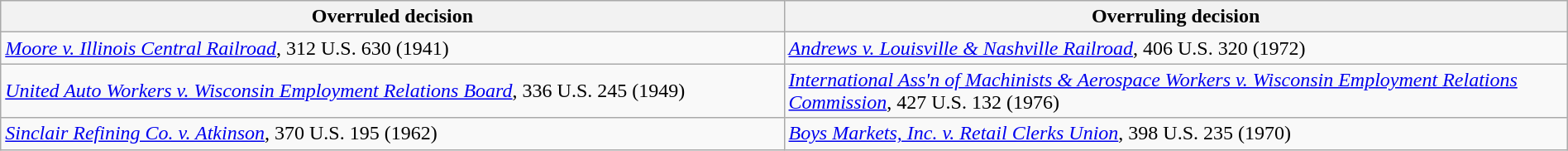<table class="wikitable sortable collapsible" style="width:100%">
<tr>
<th width="50%">Overruled decision</th>
<th width="50%">Overruling decision</th>
</tr>
<tr valign="top">
<td><em><a href='#'>Moore v. Illinois Central Railroad</a></em>, 312 U.S. 630 (1941)</td>
<td><em><a href='#'>Andrews v. Louisville & Nashville Railroad</a></em>, 406 U.S. 320 (1972)</td>
</tr>
<tr>
<td><em><a href='#'>United Auto Workers v. Wisconsin Employment Relations Board</a></em>, 336 U.S. 245 (1949)</td>
<td><em><a href='#'>International Ass'n of Machinists & Aerospace Workers v. Wisconsin Employment Relations Commission</a></em>, 427 U.S. 132 (1976)</td>
</tr>
<tr>
<td><em><a href='#'>Sinclair Refining Co. v. Atkinson</a></em>, 370 U.S. 195 (1962)</td>
<td><em><a href='#'>Boys Markets, Inc. v. Retail Clerks Union</a></em>, 398 U.S. 235 (1970)</td>
</tr>
</table>
